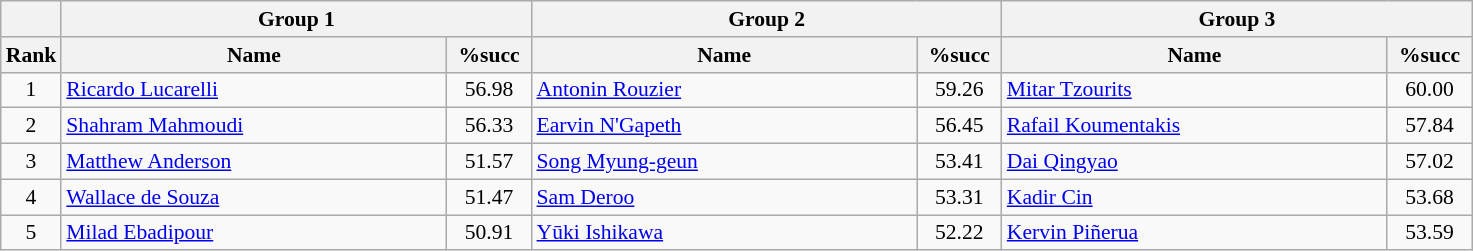<table class="wikitable" style="font-size:90%">
<tr>
<th></th>
<th colspan="2">Group 1</th>
<th colspan="2">Group 2</th>
<th colspan="2">Group 3</th>
</tr>
<tr>
<th width=30>Rank</th>
<th width=250>Name</th>
<th width=50>%succ</th>
<th width=250>Name</th>
<th width=50>%succ</th>
<th width=250>Name</th>
<th width=50>%succ</th>
</tr>
<tr>
<td align=center>1</td>
<td> <a href='#'>Ricardo Lucarelli</a></td>
<td align=center>56.98</td>
<td> <a href='#'>Antonin Rouzier</a></td>
<td align=center>59.26</td>
<td> <a href='#'>Mitar Tzourits</a></td>
<td align=center>60.00</td>
</tr>
<tr>
<td align=center>2</td>
<td> <a href='#'>Shahram Mahmoudi</a></td>
<td align=center>56.33</td>
<td> <a href='#'>Earvin N'Gapeth</a></td>
<td align=center>56.45</td>
<td> <a href='#'>Rafail Koumentakis</a></td>
<td align=center>57.84</td>
</tr>
<tr>
<td align=center>3</td>
<td> <a href='#'>Matthew Anderson</a></td>
<td align=center>51.57</td>
<td> <a href='#'>Song Myung-geun</a></td>
<td align=center>53.41</td>
<td> <a href='#'>Dai Qingyao</a></td>
<td align=center>57.02</td>
</tr>
<tr>
<td align=center>4</td>
<td> <a href='#'>Wallace de Souza</a></td>
<td align=center>51.47</td>
<td> <a href='#'>Sam Deroo</a></td>
<td align=center>53.31</td>
<td> <a href='#'>Kadir Cin</a></td>
<td align=center>53.68</td>
</tr>
<tr>
<td align=center>5</td>
<td> <a href='#'>Milad Ebadipour</a></td>
<td align=center>50.91</td>
<td> <a href='#'>Yūki Ishikawa</a></td>
<td align=center>52.22</td>
<td> <a href='#'>Kervin Piñerua</a></td>
<td align=center>53.59</td>
</tr>
</table>
